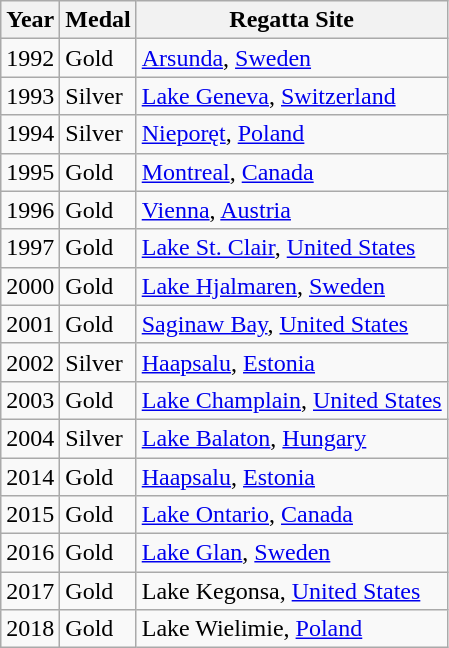<table class="wikitable">
<tr>
<th>Year</th>
<th>Medal</th>
<th>Regatta Site</th>
</tr>
<tr>
<td>1992</td>
<td>Gold</td>
<td><a href='#'>Arsunda</a>, <a href='#'>Sweden</a></td>
</tr>
<tr>
<td>1993</td>
<td>Silver</td>
<td><a href='#'>Lake Geneva</a>, <a href='#'>Switzerland</a></td>
</tr>
<tr>
<td>1994</td>
<td>Silver</td>
<td><a href='#'>Nieporęt</a>, <a href='#'>Poland</a></td>
</tr>
<tr>
<td>1995</td>
<td>Gold</td>
<td><a href='#'>Montreal</a>, <a href='#'>Canada</a></td>
</tr>
<tr>
<td>1996</td>
<td>Gold</td>
<td><a href='#'>Vienna</a>, <a href='#'>Austria</a></td>
</tr>
<tr>
<td>1997</td>
<td>Gold</td>
<td><a href='#'>Lake St. Clair</a>, <a href='#'>United States</a></td>
</tr>
<tr>
<td>2000</td>
<td>Gold</td>
<td><a href='#'>Lake Hjalmaren</a>, <a href='#'>Sweden</a></td>
</tr>
<tr>
<td>2001</td>
<td>Gold</td>
<td><a href='#'>Saginaw Bay</a>, <a href='#'>United States</a></td>
</tr>
<tr>
<td>2002</td>
<td>Silver</td>
<td><a href='#'>Haapsalu</a>, <a href='#'>Estonia</a></td>
</tr>
<tr>
<td>2003</td>
<td>Gold</td>
<td><a href='#'>Lake Champlain</a>, <a href='#'>United States</a></td>
</tr>
<tr>
<td>2004</td>
<td>Silver</td>
<td><a href='#'>Lake Balaton</a>, <a href='#'>Hungary</a></td>
</tr>
<tr>
<td>2014</td>
<td>Gold</td>
<td><a href='#'>Haapsalu</a>, <a href='#'>Estonia</a></td>
</tr>
<tr>
<td>2015</td>
<td>Gold</td>
<td><a href='#'>Lake Ontario</a>, <a href='#'>Canada</a></td>
</tr>
<tr>
<td>2016</td>
<td>Gold</td>
<td><a href='#'>Lake Glan</a>, <a href='#'>Sweden</a></td>
</tr>
<tr>
<td>2017</td>
<td>Gold</td>
<td>Lake Kegonsa, <a href='#'>United States</a></td>
</tr>
<tr>
<td>2018</td>
<td>Gold</td>
<td>Lake Wielimie, <a href='#'>Poland</a></td>
</tr>
</table>
